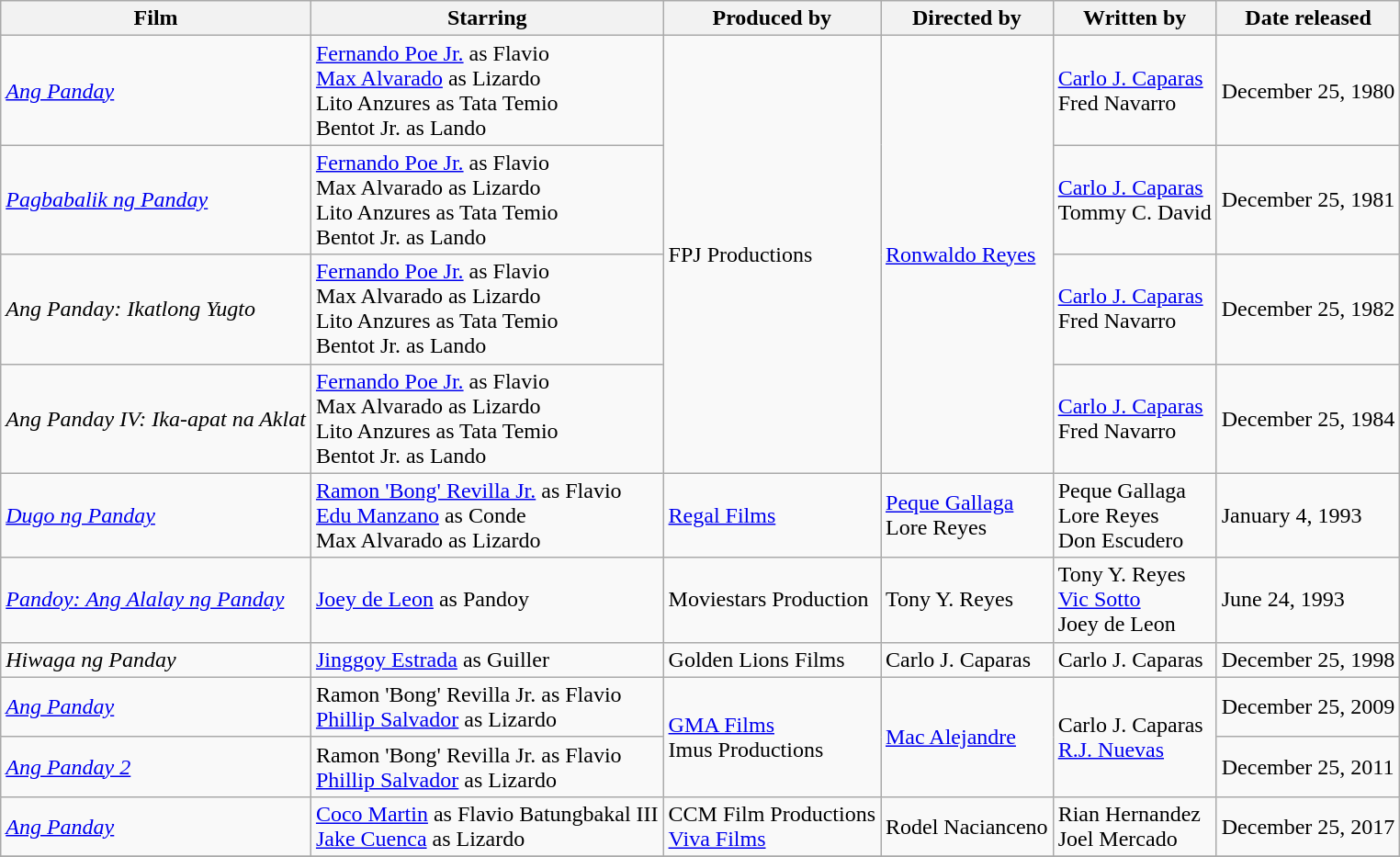<table class="wikitable sortable">
<tr>
<th>Film</th>
<th>Starring</th>
<th>Produced by</th>
<th>Directed by</th>
<th>Written by</th>
<th>Date released</th>
</tr>
<tr>
<td><em><a href='#'>Ang Panday</a></em></td>
<td><a href='#'>Fernando Poe Jr.</a> as Flavio<br><a href='#'>Max Alvarado</a> as Lizardo<br>Lito Anzures as Tata Temio<br>Bentot Jr. as Lando</td>
<td rowspan=4>FPJ Productions</td>
<td rowspan=4><a href='#'>Ronwaldo Reyes</a></td>
<td><a href='#'>Carlo J. Caparas</a><br>Fred Navarro</td>
<td>December 25, 1980</td>
</tr>
<tr>
<td><em><a href='#'>Pagbabalik ng Panday</a></em></td>
<td><a href='#'>Fernando Poe Jr.</a> as Flavio<br>Max Alvarado as Lizardo<br>Lito Anzures as Tata Temio<br>Bentot Jr. as Lando</td>
<td><a href='#'>Carlo J. Caparas</a><br>Tommy C. David</td>
<td>December 25, 1981</td>
</tr>
<tr>
<td><em>Ang Panday: Ikatlong Yugto</em></td>
<td><a href='#'>Fernando Poe Jr.</a> as Flavio<br>Max Alvarado as Lizardo<br>Lito Anzures as Tata Temio<br>Bentot Jr. as Lando</td>
<td><a href='#'>Carlo J. Caparas</a><br>Fred Navarro</td>
<td>December 25, 1982</td>
</tr>
<tr>
<td><em>Ang Panday IV: Ika-apat na Aklat</em></td>
<td><a href='#'>Fernando Poe Jr.</a> as Flavio<br>Max Alvarado as Lizardo<br>Lito Anzures as Tata Temio<br>Bentot Jr. as Lando</td>
<td><a href='#'>Carlo J. Caparas</a><br>Fred Navarro</td>
<td>December 25, 1984</td>
</tr>
<tr>
<td><em><a href='#'>Dugo ng Panday</a></em></td>
<td><a href='#'>Ramon 'Bong' Revilla Jr.</a> as Flavio<br><a href='#'>Edu Manzano</a> as Conde<br>Max Alvarado as Lizardo</td>
<td><a href='#'>Regal Films</a></td>
<td><a href='#'>Peque Gallaga</a><br>Lore Reyes</td>
<td>Peque Gallaga<br>Lore Reyes<br>Don Escudero</td>
<td>January 4, 1993</td>
</tr>
<tr>
<td><em><a href='#'>Pandoy: Ang Alalay ng Panday</a></em></td>
<td><a href='#'>Joey de Leon</a> as Pandoy</td>
<td>Moviestars Production</td>
<td>Tony Y. Reyes</td>
<td>Tony Y. Reyes<br><a href='#'>Vic Sotto</a><br>Joey de Leon</td>
<td>June 24, 1993</td>
</tr>
<tr>
<td><em>Hiwaga ng Panday</em></td>
<td><a href='#'>Jinggoy Estrada</a> as Guiller</td>
<td>Golden Lions Films</td>
<td>Carlo J. Caparas</td>
<td>Carlo J. Caparas</td>
<td>December 25, 1998</td>
</tr>
<tr>
<td><em><a href='#'>Ang Panday</a></em></td>
<td>Ramon 'Bong' Revilla Jr. as Flavio<br><a href='#'>Phillip Salvador</a> as Lizardo</td>
<td rowspan=2><a href='#'>GMA Films</a><br>Imus Productions</td>
<td rowspan=2><a href='#'>Mac Alejandre</a></td>
<td rowspan=2>Carlo J. Caparas<br><a href='#'>R.J. Nuevas</a></td>
<td>December 25, 2009</td>
</tr>
<tr>
<td><em><a href='#'>Ang Panday 2</a></em></td>
<td>Ramon 'Bong' Revilla Jr. as Flavio<br><a href='#'>Phillip Salvador</a> as Lizardo</td>
<td>December 25, 2011</td>
</tr>
<tr>
<td><em><a href='#'>Ang Panday</a></em></td>
<td><a href='#'>Coco Martin</a> as Flavio Batungbakal III<br><a href='#'>Jake Cuenca</a> as Lizardo</td>
<td>CCM Film Productions<br><a href='#'>Viva Films</a></td>
<td>Rodel Nacianceno</td>
<td>Rian Hernandez<br>Joel Mercado</td>
<td>December 25, 2017</td>
</tr>
<tr>
</tr>
</table>
